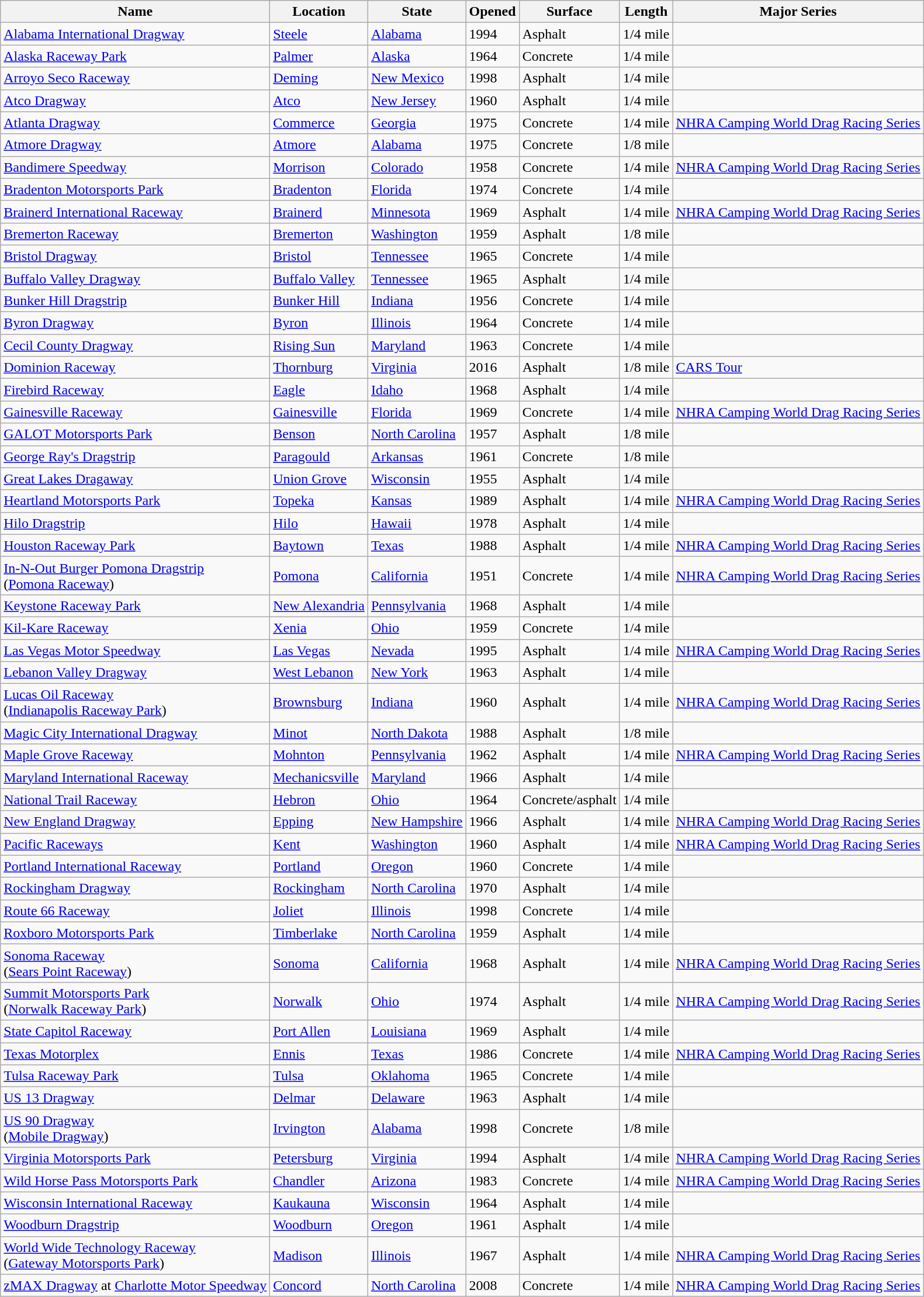<table class="wikitable sortable">
<tr>
<th>Name</th>
<th>Location</th>
<th>State</th>
<th>Opened</th>
<th>Surface</th>
<th>Length</th>
<th>Major Series</th>
</tr>
<tr>
<td><a href='#'>Alabama International Dragway</a></td>
<td><a href='#'>Steele</a><br></td>
<td><a href='#'>Alabama</a></td>
<td>1994</td>
<td>Asphalt</td>
<td>1/4 mile</td>
<td></td>
</tr>
<tr>
<td><a href='#'>Alaska Raceway Park</a></td>
<td><a href='#'>Palmer</a><br></td>
<td><a href='#'>Alaska</a></td>
<td>1964</td>
<td>Concrete</td>
<td>1/4 mile</td>
<td></td>
</tr>
<tr>
<td><a href='#'>Arroyo Seco Raceway</a></td>
<td><a href='#'>Deming</a><br></td>
<td><a href='#'>New Mexico</a></td>
<td>1998</td>
<td>Asphalt</td>
<td>1/4 mile</td>
<td></td>
</tr>
<tr>
<td><a href='#'>Atco Dragway</a></td>
<td><a href='#'>Atco</a><br></td>
<td><a href='#'>New Jersey</a></td>
<td>1960</td>
<td>Asphalt</td>
<td>1/4 mile</td>
<td></td>
</tr>
<tr>
<td><a href='#'>Atlanta Dragway</a></td>
<td><a href='#'>Commerce</a><br></td>
<td><a href='#'>Georgia</a></td>
<td>1975</td>
<td>Concrete</td>
<td>1/4 mile</td>
<td><a href='#'>NHRA Camping World Drag Racing Series</a></td>
</tr>
<tr>
<td><a href='#'>Atmore Dragway</a></td>
<td><a href='#'>Atmore</a><br></td>
<td><a href='#'>Alabama</a></td>
<td>1975</td>
<td>Concrete</td>
<td>1/8 mile</td>
<td></td>
</tr>
<tr>
<td><a href='#'>Bandimere Speedway</a></td>
<td><a href='#'>Morrison</a><br></td>
<td><a href='#'>Colorado</a></td>
<td>1958</td>
<td>Concrete</td>
<td>1/4 mile</td>
<td><a href='#'>NHRA Camping World Drag Racing Series</a></td>
</tr>
<tr>
<td><a href='#'>Bradenton Motorsports Park</a></td>
<td><a href='#'>Bradenton</a><br></td>
<td><a href='#'>Florida</a></td>
<td>1974</td>
<td>Concrete</td>
<td>1/4 mile</td>
<td></td>
</tr>
<tr>
<td><a href='#'>Brainerd International Raceway</a></td>
<td><a href='#'>Brainerd</a><br></td>
<td><a href='#'>Minnesota</a></td>
<td>1969</td>
<td>Asphalt</td>
<td>1/4 mile</td>
<td><a href='#'>NHRA Camping World Drag Racing Series</a></td>
</tr>
<tr>
<td><a href='#'>Bremerton Raceway</a></td>
<td><a href='#'>Bremerton</a><br></td>
<td><a href='#'>Washington</a></td>
<td>1959</td>
<td>Asphalt</td>
<td>1/8 mile</td>
<td></td>
</tr>
<tr>
<td><a href='#'>Bristol Dragway</a></td>
<td><a href='#'>Bristol</a><br></td>
<td><a href='#'>Tennessee</a></td>
<td>1965</td>
<td>Concrete</td>
<td>1/4 mile</td>
<td></td>
</tr>
<tr>
<td><a href='#'>Buffalo Valley Dragway</a></td>
<td><a href='#'>Buffalo Valley</a><br></td>
<td><a href='#'>Tennessee</a></td>
<td>1965</td>
<td>Asphalt</td>
<td>1/4 mile</td>
<td></td>
</tr>
<tr>
<td><a href='#'>Bunker Hill Dragstrip</a></td>
<td><a href='#'>Bunker Hill</a><br></td>
<td><a href='#'>Indiana</a></td>
<td>1956</td>
<td>Concrete</td>
<td>1/4 mile</td>
<td></td>
</tr>
<tr>
<td><a href='#'>Byron Dragway</a></td>
<td><a href='#'>Byron</a><br></td>
<td><a href='#'>Illinois</a></td>
<td>1964</td>
<td>Concrete</td>
<td>1/4 mile</td>
<td></td>
</tr>
<tr>
<td><a href='#'>Cecil County Dragway</a></td>
<td><a href='#'>Rising Sun</a><br></td>
<td><a href='#'>Maryland</a></td>
<td>1963</td>
<td>Concrete</td>
<td>1/4 mile</td>
<td></td>
</tr>
<tr>
<td><a href='#'>Dominion Raceway</a></td>
<td><a href='#'>Thornburg</a><br></td>
<td><a href='#'>Virginia</a></td>
<td>2016</td>
<td>Asphalt</td>
<td>1/8 mile</td>
<td><a href='#'>CARS Tour</a></td>
</tr>
<tr>
<td><a href='#'>Firebird Raceway</a></td>
<td><a href='#'>Eagle</a><br></td>
<td><a href='#'>Idaho</a></td>
<td>1968</td>
<td>Asphalt</td>
<td>1/4 mile</td>
<td></td>
</tr>
<tr>
<td><a href='#'>Gainesville Raceway</a></td>
<td><a href='#'>Gainesville</a><br></td>
<td><a href='#'>Florida</a></td>
<td>1969</td>
<td>Concrete</td>
<td>1/4 mile</td>
<td><a href='#'>NHRA Camping World Drag Racing Series</a></td>
</tr>
<tr>
<td><a href='#'>GALOT Motorsports Park</a></td>
<td><a href='#'>Benson</a><br></td>
<td><a href='#'>North Carolina</a></td>
<td>1957</td>
<td>Asphalt</td>
<td>1/8 mile</td>
<td></td>
</tr>
<tr>
<td><a href='#'>George Ray's Dragstrip</a></td>
<td><a href='#'>Paragould</a><br></td>
<td><a href='#'>Arkansas</a></td>
<td>1961</td>
<td>Concrete</td>
<td>1/8 mile</td>
<td></td>
</tr>
<tr>
<td><a href='#'>Great Lakes Dragaway</a></td>
<td><a href='#'>Union Grove</a><br></td>
<td><a href='#'>Wisconsin</a></td>
<td>1955</td>
<td>Asphalt</td>
<td>1/4 mile</td>
<td></td>
</tr>
<tr>
<td><a href='#'>Heartland Motorsports Park</a></td>
<td><a href='#'>Topeka</a><br></td>
<td><a href='#'>Kansas</a></td>
<td>1989</td>
<td>Asphalt</td>
<td>1/4 mile</td>
<td><a href='#'>NHRA Camping World Drag Racing Series</a></td>
</tr>
<tr>
<td><a href='#'>Hilo Dragstrip</a></td>
<td><a href='#'>Hilo</a><br></td>
<td><a href='#'>Hawaii</a></td>
<td>1978</td>
<td>Asphalt</td>
<td>1/4 mile</td>
<td></td>
</tr>
<tr>
<td><a href='#'>Houston Raceway Park</a></td>
<td><a href='#'>Baytown</a><br></td>
<td><a href='#'>Texas</a></td>
<td>1988</td>
<td>Asphalt</td>
<td>1/4 mile</td>
<td><a href='#'>NHRA Camping World Drag Racing Series</a></td>
</tr>
<tr>
<td><a href='#'>In-N-Out Burger Pomona Dragstrip</a><br>(<a href='#'>Pomona Raceway</a>)</td>
<td><a href='#'>Pomona</a><br></td>
<td><a href='#'>California</a></td>
<td>1951</td>
<td>Concrete</td>
<td>1/4 mile</td>
<td><a href='#'>NHRA Camping World Drag Racing Series</a></td>
</tr>
<tr>
<td><a href='#'>Keystone Raceway Park</a></td>
<td><a href='#'>New Alexandria</a><br></td>
<td><a href='#'>Pennsylvania</a></td>
<td>1968</td>
<td>Asphalt</td>
<td>1/4 mile</td>
<td></td>
</tr>
<tr>
<td><a href='#'>Kil-Kare Raceway</a></td>
<td><a href='#'>Xenia</a><br></td>
<td><a href='#'>Ohio</a></td>
<td>1959</td>
<td>Concrete</td>
<td>1/4 mile</td>
<td></td>
</tr>
<tr>
<td><a href='#'>Las Vegas Motor Speedway</a></td>
<td><a href='#'>Las Vegas</a><br></td>
<td><a href='#'>Nevada</a></td>
<td>1995</td>
<td>Asphalt</td>
<td>1/4 mile</td>
<td><a href='#'>NHRA Camping World Drag Racing Series</a></td>
</tr>
<tr>
<td><a href='#'>Lebanon Valley Dragway</a></td>
<td><a href='#'>West Lebanon</a><br></td>
<td><a href='#'>New York</a></td>
<td>1963</td>
<td>Asphalt</td>
<td>1/4 mile</td>
<td></td>
</tr>
<tr>
<td><a href='#'>Lucas Oil Raceway</a><br>(<a href='#'>Indianapolis Raceway Park</a>)</td>
<td><a href='#'>Brownsburg</a><br></td>
<td><a href='#'>Indiana</a></td>
<td>1960</td>
<td>Asphalt</td>
<td>1/4 mile</td>
<td><a href='#'>NHRA Camping World Drag Racing Series</a></td>
</tr>
<tr>
<td><a href='#'>Magic City International Dragway</a></td>
<td><a href='#'>Minot</a><br></td>
<td><a href='#'>North Dakota</a></td>
<td>1988</td>
<td>Asphalt</td>
<td>1/8 mile</td>
<td></td>
</tr>
<tr>
<td><a href='#'>Maple Grove Raceway</a></td>
<td><a href='#'>Mohnton</a><br></td>
<td><a href='#'>Pennsylvania</a></td>
<td>1962</td>
<td>Asphalt</td>
<td>1/4 mile</td>
<td><a href='#'>NHRA Camping World Drag Racing Series</a></td>
</tr>
<tr>
<td><a href='#'>Maryland International Raceway</a></td>
<td><a href='#'>Mechanicsville</a><br></td>
<td><a href='#'>Maryland</a></td>
<td>1966</td>
<td>Asphalt</td>
<td>1/4 mile</td>
<td></td>
</tr>
<tr>
<td><a href='#'>National Trail Raceway</a></td>
<td><a href='#'>Hebron</a><br></td>
<td><a href='#'>Ohio</a></td>
<td>1964</td>
<td>Concrete/asphalt</td>
<td>1/4 mile</td>
<td></td>
</tr>
<tr>
<td><a href='#'>New England Dragway</a></td>
<td><a href='#'>Epping</a><br></td>
<td><a href='#'>New Hampshire</a></td>
<td>1966</td>
<td>Asphalt</td>
<td>1/4 mile</td>
<td><a href='#'>NHRA Camping World Drag Racing Series</a></td>
</tr>
<tr>
<td><a href='#'>Pacific Raceways</a></td>
<td><a href='#'>Kent</a><br></td>
<td><a href='#'>Washington</a></td>
<td>1960</td>
<td>Asphalt</td>
<td>1/4 mile</td>
<td><a href='#'>NHRA Camping World Drag Racing Series</a></td>
</tr>
<tr>
<td><a href='#'>Portland International Raceway</a></td>
<td><a href='#'>Portland</a><br></td>
<td><a href='#'>Oregon</a></td>
<td>1960</td>
<td>Concrete</td>
<td>1/4 mile</td>
<td></td>
</tr>
<tr>
<td><a href='#'>Rockingham Dragway</a></td>
<td><a href='#'>Rockingham</a><br></td>
<td><a href='#'>North Carolina</a></td>
<td>1970</td>
<td>Asphalt</td>
<td>1/4 mile</td>
<td></td>
</tr>
<tr>
<td><a href='#'>Route 66 Raceway</a></td>
<td><a href='#'>Joliet</a><br></td>
<td><a href='#'>Illinois</a></td>
<td>1998</td>
<td>Concrete</td>
<td>1/4 mile</td>
<td></td>
</tr>
<tr>
<td><a href='#'>Roxboro Motorsports Park</a></td>
<td><a href='#'>Timberlake</a><br></td>
<td><a href='#'>North Carolina</a></td>
<td>1959</td>
<td>Asphalt</td>
<td>1/4 mile</td>
<td></td>
</tr>
<tr>
<td><a href='#'>Sonoma Raceway</a><br>(<a href='#'>Sears Point Raceway</a>)</td>
<td><a href='#'>Sonoma</a><br></td>
<td><a href='#'>California</a></td>
<td>1968</td>
<td>Asphalt</td>
<td>1/4 mile</td>
<td><a href='#'>NHRA Camping World Drag Racing Series</a></td>
</tr>
<tr>
<td><a href='#'>Summit Motorsports Park</a><br>(<a href='#'>Norwalk Raceway Park</a>)</td>
<td><a href='#'>Norwalk</a><br></td>
<td><a href='#'>Ohio</a></td>
<td>1974</td>
<td>Asphalt</td>
<td>1/4 mile</td>
<td><a href='#'>NHRA Camping World Drag Racing Series</a></td>
</tr>
<tr>
<td><a href='#'>State Capitol Raceway</a></td>
<td><a href='#'>Port Allen</a><br></td>
<td><a href='#'>Louisiana</a></td>
<td>1969</td>
<td>Asphalt</td>
<td>1/4 mile</td>
<td></td>
</tr>
<tr>
<td><a href='#'>Texas Motorplex</a></td>
<td><a href='#'>Ennis</a><br></td>
<td><a href='#'>Texas</a></td>
<td>1986</td>
<td>Concrete</td>
<td>1/4 mile</td>
<td><a href='#'>NHRA Camping World Drag Racing Series</a></td>
</tr>
<tr>
<td><a href='#'>Tulsa Raceway Park</a></td>
<td><a href='#'>Tulsa</a><br></td>
<td><a href='#'>Oklahoma</a></td>
<td>1965</td>
<td>Concrete</td>
<td>1/4 mile</td>
<td></td>
</tr>
<tr>
<td><a href='#'>US 13 Dragway</a></td>
<td><a href='#'>Delmar</a><br></td>
<td><a href='#'>Delaware</a></td>
<td>1963</td>
<td>Asphalt</td>
<td>1/4 mile</td>
<td></td>
</tr>
<tr>
<td><a href='#'>US 90 Dragway</a><br>(<a href='#'>Mobile Dragway</a>)</td>
<td><a href='#'>Irvington</a><br></td>
<td><a href='#'>Alabama</a></td>
<td>1998</td>
<td>Concrete</td>
<td>1/8 mile</td>
<td></td>
</tr>
<tr>
<td><a href='#'>Virginia Motorsports Park</a></td>
<td><a href='#'>Petersburg</a><br></td>
<td><a href='#'>Virginia</a></td>
<td>1994</td>
<td>Asphalt</td>
<td>1/4 mile</td>
<td><a href='#'>NHRA Camping World Drag Racing Series</a></td>
</tr>
<tr>
<td><a href='#'>Wild Horse Pass Motorsports Park</a></td>
<td><a href='#'>Chandler</a><br></td>
<td><a href='#'>Arizona</a></td>
<td>1983</td>
<td>Concrete</td>
<td>1/4 mile</td>
<td><a href='#'>NHRA Camping World Drag Racing Series</a></td>
</tr>
<tr>
<td><a href='#'>Wisconsin International Raceway</a></td>
<td><a href='#'>Kaukauna</a><br></td>
<td><a href='#'>Wisconsin</a></td>
<td>1964</td>
<td>Asphalt</td>
<td>1/4 mile</td>
<td></td>
</tr>
<tr>
<td><a href='#'>Woodburn Dragstrip</a></td>
<td><a href='#'>Woodburn</a><br></td>
<td><a href='#'>Oregon</a></td>
<td>1961</td>
<td>Asphalt</td>
<td>1/4 mile</td>
<td></td>
</tr>
<tr>
<td><a href='#'>World Wide Technology Raceway</a><br>(<a href='#'>Gateway Motorsports Park</a>)</td>
<td><a href='#'>Madison</a><br></td>
<td><a href='#'>Illinois</a></td>
<td>1967</td>
<td>Asphalt</td>
<td>1/4 mile</td>
<td><a href='#'>NHRA Camping World Drag Racing Series</a></td>
</tr>
<tr>
<td><a href='#'>zMAX Dragway</a> at <a href='#'>Charlotte Motor Speedway</a></td>
<td><a href='#'>Concord</a><br></td>
<td><a href='#'>North Carolina</a></td>
<td>2008</td>
<td>Concrete</td>
<td>1/4 mile</td>
<td><a href='#'>NHRA Camping World Drag Racing Series</a></td>
</tr>
</table>
